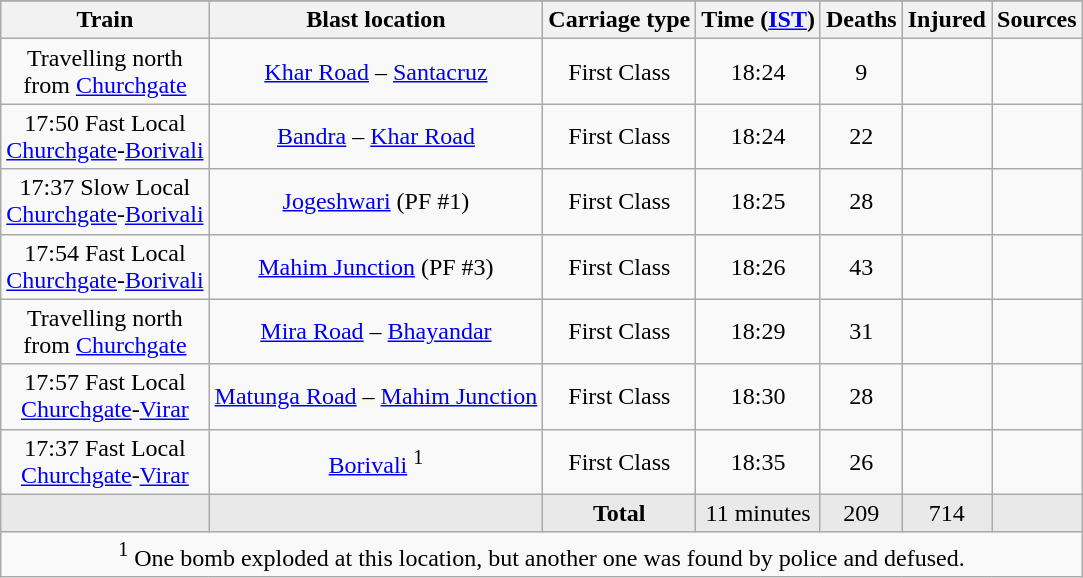<table class="wikitable" style="text-align:center">
<tr>
</tr>
<tr>
<th><strong>Train</strong></th>
<th><strong>Blast location</strong></th>
<th><strong>Carriage type</strong></th>
<th abbr="Time"><strong>Time</strong> (<a href='#'>IST</a>)</th>
<th><strong>Deaths</strong></th>
<th><strong>Injured</strong></th>
<th><strong>Sources</strong></th>
</tr>
<tr>
<td>Travelling north<br>from <a href='#'>Churchgate</a></td>
<td><a href='#'>Khar Road</a> – <a href='#'>Santacruz</a></td>
<td>First Class</td>
<td>18:24</td>
<td>9</td>
<td></td>
<td><small></small></td>
</tr>
<tr>
<td>17:50 Fast Local<br><a href='#'>Churchgate</a>-<a href='#'>Borivali</a></td>
<td><a href='#'>Bandra</a> – <a href='#'>Khar Road</a></td>
<td>First Class</td>
<td>18:24</td>
<td>22</td>
<td></td>
<td><small></small></td>
</tr>
<tr>
<td>17:37 Slow Local<br><a href='#'>Churchgate</a>-<a href='#'>Borivali</a></td>
<td><a href='#'>Jogeshwari</a> (PF #1)</td>
<td>First Class</td>
<td>18:25</td>
<td>28</td>
<td></td>
<td><small></small></td>
</tr>
<tr>
<td>17:54 Fast Local<br><a href='#'>Churchgate</a>-<a href='#'>Borivali</a></td>
<td><a href='#'>Mahim Junction</a> (PF #3)</td>
<td>First Class</td>
<td>18:26</td>
<td>43</td>
<td></td>
<td><small></small></td>
</tr>
<tr>
<td>Travelling north<br>from <a href='#'>Churchgate</a></td>
<td><a href='#'>Mira Road</a> – <a href='#'>Bhayandar</a></td>
<td>First Class</td>
<td>18:29</td>
<td>31</td>
<td></td>
<td><small></small></td>
</tr>
<tr>
<td>17:57 Fast Local<br><a href='#'>Churchgate</a>-<a href='#'>Virar</a></td>
<td><a href='#'>Matunga Road</a> – <a href='#'>Mahim Junction</a></td>
<td>First Class</td>
<td>18:30</td>
<td>28</td>
<td></td>
<td><small></small></td>
</tr>
<tr>
<td>17:37 Fast Local<br><a href='#'>Churchgate</a>-<a href='#'>Virar</a></td>
<td><a href='#'>Borivali</a> <sup>1</sup></td>
<td>First Class</td>
<td>18:35</td>
<td>26</td>
<td></td>
<td></td>
</tr>
<tr>
<th style="background: #E9E9E9;"></th>
<td style="background: #E9E9E9;"></td>
<td style="background: #E9E9E9;"><strong>Total</strong></td>
<td style="background: #E9E9E9;">11 minutes</td>
<td style="background: #E9E9E9;">209</td>
<td style="background: #E9E9E9;">714</td>
<td style="background: #E9E9E9;"><small></small></td>
</tr>
<tr>
<td colspan=7><span><sup>1</sup> One bomb exploded at this location, but another one was found by police and defused.</span><br></td>
</tr>
</table>
